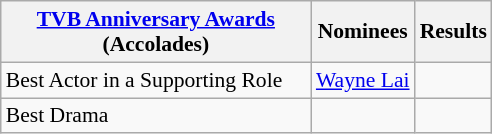<table class="wikitable" style="font-size: 90%;">
<tr>
<th style="width:200px;"><a href='#'>TVB Anniversary Awards</a> <br> (Accolades)</th>
<th>Nominees</th>
<th>Results</th>
</tr>
<tr>
<td>Best Actor in a Supporting Role</td>
<td><a href='#'>Wayne Lai</a></td>
<td></td>
</tr>
<tr>
<td>Best Drama</td>
<td></td>
<td></td>
</tr>
</table>
